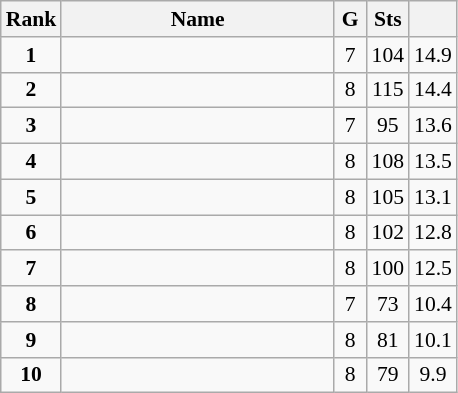<table class="wikitable" style="text-align:center; font-size:90%;">
<tr>
<th width=10px>Rank</th>
<th width=175px>Name</th>
<th width=15px>G</th>
<th width=10px>Sts</th>
<th width=10px></th>
</tr>
<tr>
<td><strong>1</strong></td>
<td align=left><strong></strong></td>
<td>7</td>
<td>104</td>
<td>14.9</td>
</tr>
<tr>
<td><strong>2</strong></td>
<td align=left></td>
<td>8</td>
<td>115</td>
<td>14.4</td>
</tr>
<tr>
<td><strong>3</strong></td>
<td align=left></td>
<td>7</td>
<td>95</td>
<td>13.6</td>
</tr>
<tr>
<td><strong>4</strong></td>
<td align=left></td>
<td>8</td>
<td>108</td>
<td>13.5</td>
</tr>
<tr>
<td><strong>5</strong></td>
<td align=left></td>
<td>8</td>
<td>105</td>
<td>13.1</td>
</tr>
<tr>
<td><strong>6</strong></td>
<td align=left></td>
<td>8</td>
<td>102</td>
<td>12.8</td>
</tr>
<tr>
<td><strong>7</strong></td>
<td align=left></td>
<td>8</td>
<td>100</td>
<td>12.5</td>
</tr>
<tr>
<td><strong>8</strong></td>
<td align=left></td>
<td>7</td>
<td>73</td>
<td>10.4</td>
</tr>
<tr>
<td><strong>9</strong></td>
<td align=left></td>
<td>8</td>
<td>81</td>
<td>10.1</td>
</tr>
<tr>
<td><strong>10</strong></td>
<td align=left></td>
<td>8</td>
<td>79</td>
<td>9.9</td>
</tr>
</table>
